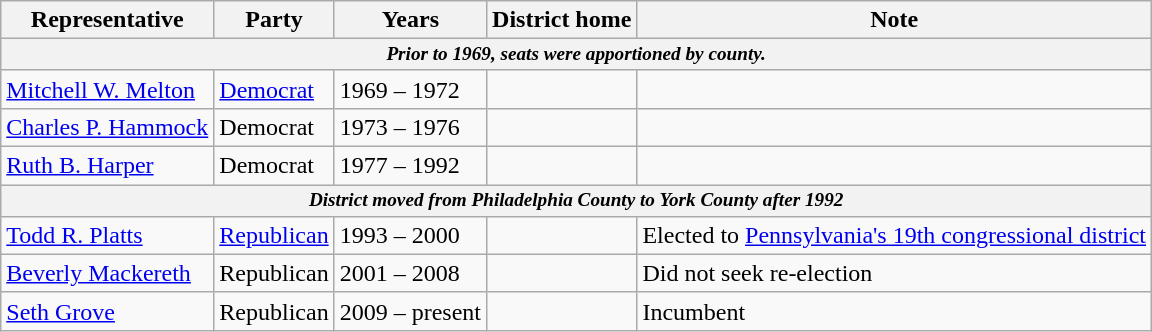<table class=wikitable>
<tr valign=bottom>
<th>Representative</th>
<th>Party</th>
<th>Years</th>
<th>District home</th>
<th>Note</th>
</tr>
<tr>
<th colspan=5 style="font-size: 80%;"><em>Prior to 1969, seats were apportioned by county.</em></th>
</tr>
<tr>
<td><a href='#'>Mitchell W. Melton</a></td>
<td><a href='#'>Democrat</a></td>
<td>1969 – 1972</td>
<td></td>
<td></td>
</tr>
<tr>
<td><a href='#'>Charles P. Hammock</a></td>
<td>Democrat</td>
<td>1973 – 1976</td>
<td></td>
<td></td>
</tr>
<tr>
<td><a href='#'>Ruth B. Harper</a></td>
<td>Democrat</td>
<td>1977 – 1992</td>
<td></td>
<td></td>
</tr>
<tr>
<th colspan=5 style="font-size: 80%;"><em>District moved from Philadelphia County to York County after 1992</em></th>
</tr>
<tr>
<td><a href='#'>Todd R. Platts</a></td>
<td><a href='#'>Republican</a></td>
<td>1993 – 2000</td>
<td></td>
<td>Elected to <a href='#'>Pennsylvania's 19th congressional district</a></td>
</tr>
<tr>
<td><a href='#'>Beverly Mackereth</a></td>
<td>Republican</td>
<td>2001 – 2008</td>
<td></td>
<td>Did not seek re-election</td>
</tr>
<tr>
<td><a href='#'>Seth Grove</a></td>
<td>Republican</td>
<td>2009 – present</td>
<td></td>
<td>Incumbent</td>
</tr>
</table>
